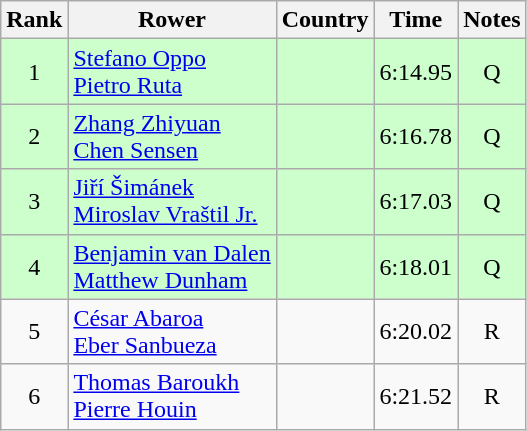<table class="wikitable" style="text-align:center">
<tr>
<th>Rank</th>
<th>Rower</th>
<th>Country</th>
<th>Time</th>
<th>Notes</th>
</tr>
<tr bgcolor=ccffcc>
<td>1</td>
<td align="left"><a href='#'>Stefano Oppo</a><br><a href='#'>Pietro Ruta</a></td>
<td align="left"></td>
<td>6:14.95</td>
<td>Q</td>
</tr>
<tr bgcolor=ccffcc>
<td>2</td>
<td align="left"><a href='#'>Zhang Zhiyuan</a><br><a href='#'>Chen Sensen</a></td>
<td align="left"></td>
<td>6:16.78</td>
<td>Q</td>
</tr>
<tr bgcolor=ccffcc>
<td>3</td>
<td align="left"><a href='#'>Jiří Šimánek</a><br><a href='#'>Miroslav Vraštil Jr.</a></td>
<td align="left"></td>
<td>6:17.03</td>
<td>Q</td>
</tr>
<tr bgcolor=ccffcc>
<td>4</td>
<td align="left"><a href='#'>Benjamin van Dalen</a><br><a href='#'>Matthew Dunham</a></td>
<td align="left"></td>
<td>6:18.01</td>
<td>Q</td>
</tr>
<tr>
<td>5</td>
<td align="left"><a href='#'>César Abaroa</a><br><a href='#'>Eber Sanbueza</a></td>
<td align="left"></td>
<td>6:20.02</td>
<td>R</td>
</tr>
<tr>
<td>6</td>
<td align="left"><a href='#'>Thomas Baroukh</a><br><a href='#'>Pierre Houin</a></td>
<td align="left"></td>
<td>6:21.52</td>
<td>R</td>
</tr>
</table>
